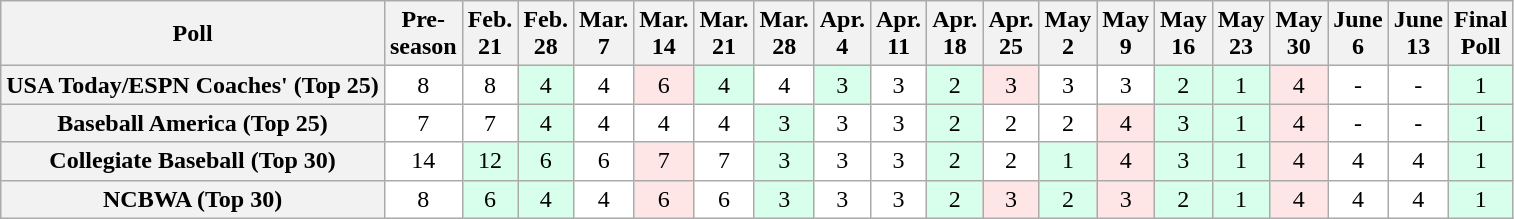<table class="wikitable" style="white-space:nowrap;">
<tr>
<th>Poll</th>
<th>Pre-<br>season</th>
<th>Feb.<br>21</th>
<th>Feb.<br>28</th>
<th>Mar.<br>7</th>
<th>Mar.<br>14</th>
<th>Mar.<br>21</th>
<th>Mar.<br>28</th>
<th>Apr.<br>4</th>
<th>Apr.<br>11</th>
<th>Apr.<br>18</th>
<th>Apr.<br>25</th>
<th>May<br>2</th>
<th>May<br>9</th>
<th>May<br>16</th>
<th>May<br>23</th>
<th>May<br>30</th>
<th>June<br>6</th>
<th>June<br>13</th>
<th>Final<br>Poll</th>
</tr>
<tr style="text-align:center;">
<th>USA Today/ESPN Coaches' (Top 25)</th>
<td style="background:#FFF;">8</td>
<td style="background:#FFF;">8</td>
<td style="background:#D8FFEB;">4</td>
<td style="background:#FFF;">4</td>
<td style="background:#FFE6E6;">6</td>
<td style="background:#D8FFEB;">4</td>
<td style="background:#FFF;">4</td>
<td style="background:#D8FFEB;">3</td>
<td style="background:#FFF;">3</td>
<td style="background:#D8FFEB;">2</td>
<td style="background:#FFE6E6;">3</td>
<td style="background:#FFF;">3</td>
<td style="background:#FFF;">3</td>
<td style="background:#D8FFEB;">2</td>
<td style="background:#D8FFEB;">1</td>
<td style="background:#FFE6E6;">4</td>
<td style="background:#FFF;">-</td>
<td style="background:#FFF;">-</td>
<td style="background:#D8FFEB;">1</td>
</tr>
<tr style="text-align:center;">
<th>Baseball America (Top 25)</th>
<td style="background:#FFF;">7</td>
<td style="background:#FFF;">7</td>
<td style="background:#D8FFEB;">4</td>
<td style="background:#FFF;">4</td>
<td style="background:#FFF;">4</td>
<td style="background:#FFF;">4</td>
<td style="background:#D8FFEB;">3</td>
<td style="background:#FFF;">3</td>
<td style="background:#FFF;">3</td>
<td style="background:#D8FFEB;">2</td>
<td style="background:#FFF;">2</td>
<td style="background:#FFF;">2</td>
<td style="background:#FFE6E6;">4</td>
<td style="background:#D8FFEB;">3</td>
<td style="background:#D8FFEB;">1</td>
<td style="background:#FFE6E6;">4</td>
<td style="background:#FFF;">-</td>
<td style="background:#FFF;">-</td>
<td style="background:#D8FFEB;">1</td>
</tr>
<tr style="text-align:center;">
<th>Collegiate Baseball (Top 30)</th>
<td style="background:#FFF;">14</td>
<td style="background:#D8FFEB;">12</td>
<td style="background:#D8FFEB;">6</td>
<td style="background:#FFF;">6</td>
<td style="background:#FFE6E6;">7</td>
<td style="background:#FFF;">7</td>
<td style="background:#D8FFEB;">3</td>
<td style="background:#FFF;">3</td>
<td style="background:#FFF;">3</td>
<td style="background:#D8FFEB;">2</td>
<td style="background:#FFF;">2</td>
<td style="background:#D8FFEB;">1</td>
<td style="background:#FFE6E6;">4</td>
<td style="background:#D8FFEB;">3</td>
<td style="background:#D8FFEB;">1</td>
<td style="background:#FFE6E6;">4</td>
<td style="background:#FFF;">4</td>
<td style="background:#FFF;">4</td>
<td style="background:#D8FFEB;">1</td>
</tr>
<tr style="text-align:center;">
<th>NCBWA (Top 30)</th>
<td style="background:#FFF;">8</td>
<td style="background:#D8FFEB;">6</td>
<td style="background:#D8FFEB;">4</td>
<td style="background:#FFF;">4</td>
<td style="background:#FFE6E6;">6</td>
<td style="background:#FFF;">6</td>
<td style="background:#D8FFEB;">3</td>
<td style="background:#FFF;">3</td>
<td style="background:#FFF;">3</td>
<td style="background:#D8FFEB;">2</td>
<td style="background:#FFE6E6;">3</td>
<td style="background:#D8FFEB;">2</td>
<td style="background:#FFE6E6;">3</td>
<td style="background:#D8FFEB;">2</td>
<td style="background:#D8FFEB;">1</td>
<td style="background:#FFE6E6;">4</td>
<td style="background:#FFF;">4</td>
<td style="background:#FFF;">4</td>
<td style="background:#D8FFEB;">1</td>
</tr>
</table>
